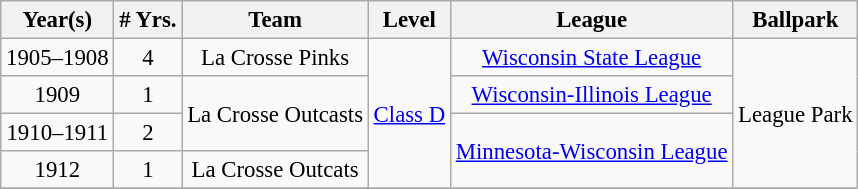<table class="wikitable" style="text-align:center; font-size: 95%;">
<tr>
<th>Year(s)</th>
<th># Yrs.</th>
<th>Team</th>
<th>Level</th>
<th>League</th>
<th>Ballpark</th>
</tr>
<tr align=center>
<td>1905–1908</td>
<td>4</td>
<td>La Crosse Pinks</td>
<td rowspan=4><a href='#'>Class D</a></td>
<td><a href='#'>Wisconsin State League</a></td>
<td rowspan=4>League Park</td>
</tr>
<tr align=center>
<td>1909</td>
<td>1</td>
<td rowspan=2>La Crosse Outcasts</td>
<td><a href='#'>Wisconsin-Illinois League</a></td>
</tr>
<tr align=center>
<td>1910–1911</td>
<td>2</td>
<td rowspan=2><a href='#'>Minnesota-Wisconsin League</a></td>
</tr>
<tr align=center>
<td>1912</td>
<td>1</td>
<td>La Crosse Outcats</td>
</tr>
<tr align=center>
</tr>
</table>
